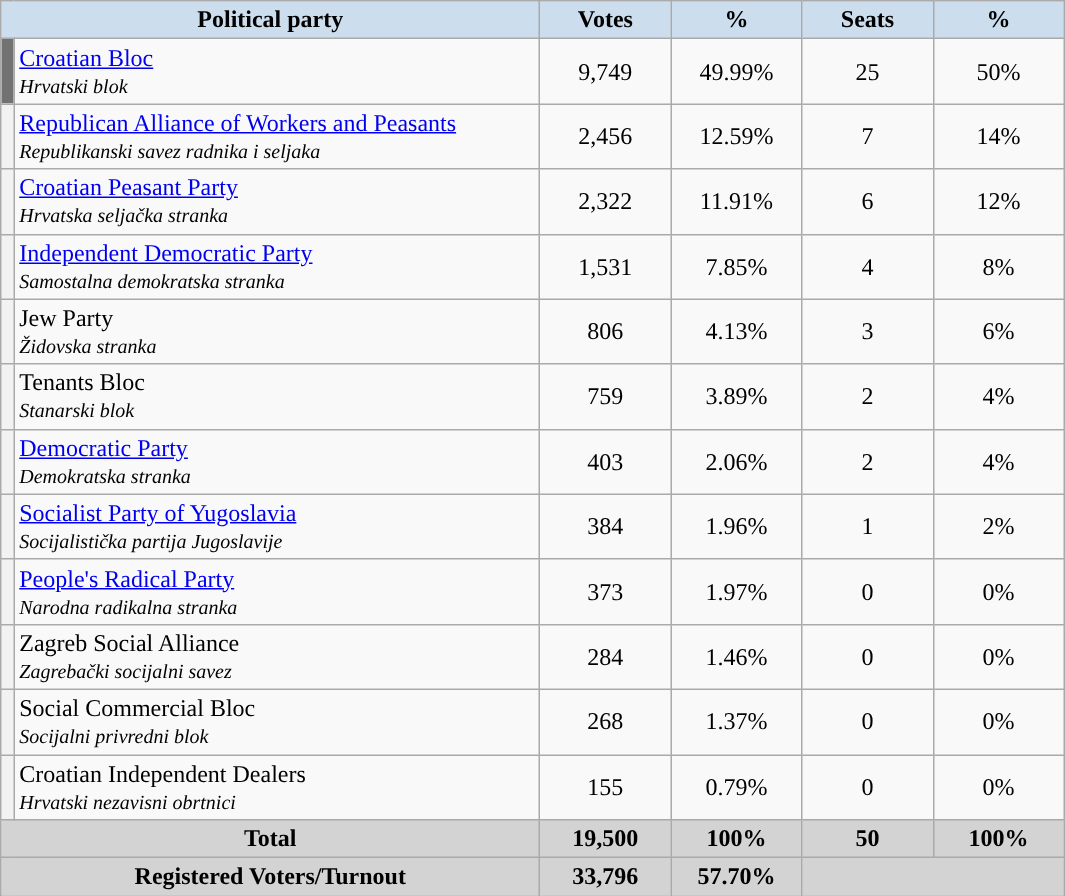<table class="wikitable">
<tr>
<th colspan=2 style="background:#CCDDEE; width: 22em">Political party</th>
<th style="width: 5em; background:#CCDDEE;">Votes</th>
<th style="width: 5em; background:#CCDDEE;">%</th>
<th style="width: 5em; background:#CCDDEE;">Seats</th>
<th style="width: 5em; background:#CCDDEE;">%</th>
</tr>
<tr>
<th style="background-color: #727272"></th>
<td><a href='#'>Croatian Bloc</a><br><small><em>Hrvatski blok</em></small></td>
<td style="text-align:center">9,749</td>
<td style="text-align:center">49.99%</td>
<td style="text-align:center">25</td>
<td style="text-align:center">50%</td>
</tr>
<tr>
<th style="background-color: "></th>
<td><a href='#'>Republican Alliance of Workers and Peasants</a><br><small><em>Republikanski savez radnika i seljaka</em></small></td>
<td style="text-align:center">2,456</td>
<td style="text-align:center">12.59%</td>
<td style="text-align:center">7</td>
<td style="text-align:center">14%</td>
</tr>
<tr>
<th style="background-color: "></th>
<td><a href='#'>Croatian Peasant Party</a><br><small><em>Hrvatska seljačka stranka</em></small></td>
<td style="text-align:center">2,322</td>
<td style="text-align:center">11.91%</td>
<td style="text-align:center">6</td>
<td style="text-align:center">12%</td>
</tr>
<tr>
<th style="background-color: "></th>
<td><a href='#'>Independent Democratic Party</a><br><small><em>Samostalna demokratska stranka</em></small></td>
<td style="text-align:center">1,531</td>
<td style="text-align:center">7.85%</td>
<td style="text-align:center">4</td>
<td style="text-align:center">8%</td>
</tr>
<tr>
<th style="background-color: "></th>
<td>Jew Party<br><small><em>Židovska stranka</em></small></td>
<td style="text-align:center">806</td>
<td style="text-align:center">4.13%</td>
<td style="text-align:center">3</td>
<td style="text-align:center">6%</td>
</tr>
<tr>
<th style="background-color: "></th>
<td>Tenants Bloc<br><small><em>Stanarski blok</em></small></td>
<td style="text-align:center">759</td>
<td style="text-align:center">3.89%</td>
<td style="text-align:center">2</td>
<td style="text-align:center">4%</td>
</tr>
<tr>
<th style="background-color: "></th>
<td><a href='#'>Democratic Party</a><br><small><em>Demokratska stranka</em></small></td>
<td style="text-align:center">403</td>
<td style="text-align:center">2.06%</td>
<td style="text-align:center">2</td>
<td style="text-align:center">4%</td>
</tr>
<tr>
<th style="background-color: "></th>
<td><a href='#'>Socialist Party of Yugoslavia</a><br><small><em>Socijalistička partija Jugoslavije</em></small></td>
<td style="text-align:center">384</td>
<td style="text-align:center">1.96%</td>
<td style="text-align:center">1</td>
<td style="text-align:center">2%</td>
</tr>
<tr>
<th style="background-color: "></th>
<td><a href='#'>People's Radical Party</a><br><small><em>Narodna radikalna stranka</em></small></td>
<td style="text-align:center">373</td>
<td style="text-align:center">1.97%</td>
<td style="text-align:center">0</td>
<td style="text-align:center">0%</td>
</tr>
<tr>
<th style="background-color: "></th>
<td>Zagreb Social Alliance<br><small><em>Zagrebački socijalni savez</em></small></td>
<td style="text-align:center">284</td>
<td style="text-align:center">1.46%</td>
<td style="text-align:center">0</td>
<td style="text-align:center">0%</td>
</tr>
<tr>
<th style="background-color: "></th>
<td>Social Commercial Bloc<br><small><em>Socijalni privredni blok</em></small></td>
<td style="text-align:center">268</td>
<td style="text-align:center">1.37%</td>
<td style="text-align:center">0</td>
<td style="text-align:center">0%</td>
</tr>
<tr>
<th style="background-color: "></th>
<td>Croatian Independent Dealers<br><small><em>Hrvatski nezavisni obrtnici</em></small></td>
<td style="text-align:center">155</td>
<td style="text-align:center">0.79%</td>
<td style="text-align:center">0</td>
<td style="text-align:center">0%</td>
</tr>
<tr>
<td colspan="2" align=center style="background: lightgrey"><strong>Total</strong></td>
<td align=center style="background: lightgrey"><strong>19,500</strong></td>
<td align=center style="background: lightgrey"><strong>100%</strong></td>
<td align=center style="background: lightgrey"><strong>50</strong></td>
<td align=center style="background: lightgrey"><strong>100%</strong></td>
</tr>
<tr>
<td colspan="2" align=center style="background: lightgrey"><strong>Registered Voters/Turnout</strong></td>
<td align=center style="background: lightgrey"><strong>33,796</strong></td>
<td align=center style="background: lightgrey"><strong>57.70%</strong></td>
<td colspan="4" align=center style="background: lightgrey"></td>
</tr>
</table>
